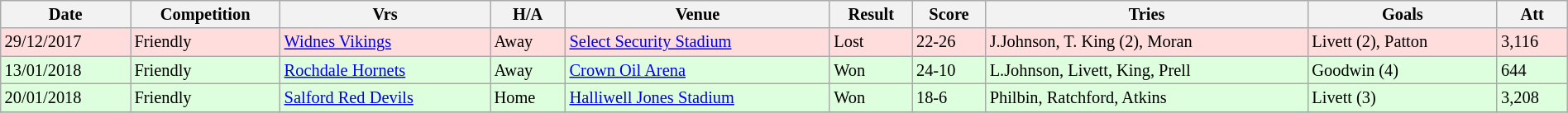<table class="wikitable" style="font-size:85%;" width="100%">
<tr>
<th>Date</th>
<th>Competition</th>
<th>Vrs</th>
<th>H/A</th>
<th>Venue</th>
<th>Result</th>
<th>Score</th>
<th>Tries</th>
<th>Goals</th>
<th>Att</th>
</tr>
<tr style="background:#ffdddd;" width=20 | >
<td>29/12/2017</td>
<td>Friendly</td>
<td> <a href='#'>Widnes Vikings</a></td>
<td>Away</td>
<td><a href='#'>Select Security Stadium</a></td>
<td>Lost</td>
<td>22-26</td>
<td>J.Johnson, T. King (2), Moran</td>
<td>Livett (2), Patton</td>
<td>3,116</td>
</tr>
<tr style="background:#ddffdd;" width=20 | >
<td>13/01/2018</td>
<td>Friendly</td>
<td> <a href='#'>Rochdale Hornets</a></td>
<td>Away</td>
<td><a href='#'>Crown Oil Arena</a></td>
<td>Won</td>
<td>24-10</td>
<td>L.Johnson, Livett, King, Prell</td>
<td>Goodwin (4)</td>
<td>644</td>
</tr>
<tr style="background:#ddffdd;" width=20 | >
<td>20/01/2018</td>
<td>Friendly</td>
<td> <a href='#'>Salford Red Devils</a></td>
<td>Home</td>
<td><a href='#'>Halliwell Jones Stadium</a></td>
<td>Won</td>
<td>18-6</td>
<td>Philbin, Ratchford, Atkins</td>
<td>Livett (3)</td>
<td>3,208</td>
</tr>
<tr>
</tr>
</table>
